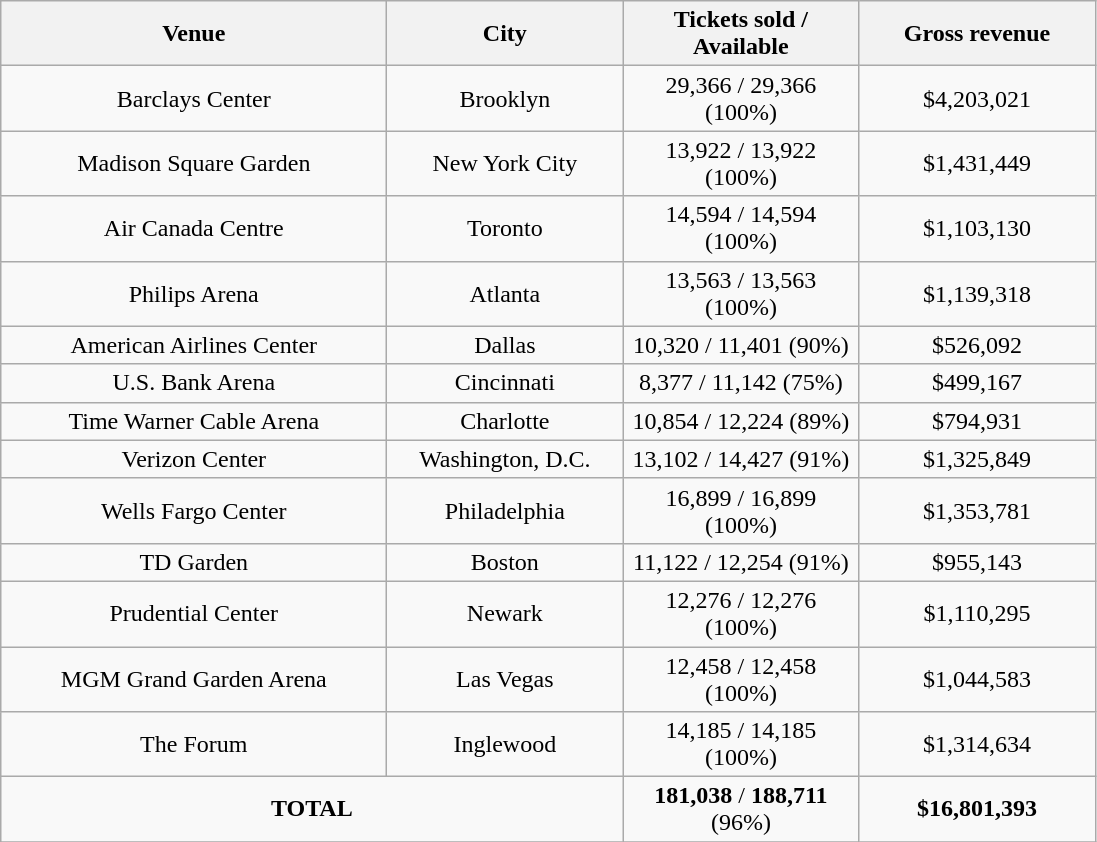<table class="wikitable" style="text-align:center">
<tr>
<th style="width:250px;">Venue</th>
<th style="width:150px;">City</th>
<th style="width:150px;">Tickets sold / Available</th>
<th style="width:150px;">Gross revenue</th>
</tr>
<tr>
<td>Barclays Center</td>
<td>Brooklyn</td>
<td>29,366 / 29,366 (100%)</td>
<td>$4,203,021</td>
</tr>
<tr>
<td>Madison Square Garden</td>
<td>New York City</td>
<td>13,922 / 13,922 (100%)</td>
<td>$1,431,449</td>
</tr>
<tr>
<td>Air Canada Centre</td>
<td>Toronto</td>
<td>14,594 / 14,594 (100%)</td>
<td>$1,103,130</td>
</tr>
<tr>
<td>Philips Arena</td>
<td>Atlanta</td>
<td>13,563 / 13,563 (100%)</td>
<td>$1,139,318</td>
</tr>
<tr>
<td>American Airlines Center</td>
<td>Dallas</td>
<td>10,320 / 11,401 (90%)</td>
<td>$526,092</td>
</tr>
<tr>
<td>U.S. Bank Arena</td>
<td>Cincinnati</td>
<td>8,377 / 11,142 (75%)</td>
<td>$499,167</td>
</tr>
<tr>
<td>Time Warner Cable Arena</td>
<td>Charlotte</td>
<td>10,854 / 12,224 (89%)</td>
<td>$794,931</td>
</tr>
<tr>
<td>Verizon Center</td>
<td>Washington, D.C.</td>
<td>13,102 / 14,427 (91%)</td>
<td>$1,325,849</td>
</tr>
<tr>
<td>Wells Fargo Center</td>
<td>Philadelphia</td>
<td>16,899 / 16,899 (100%)</td>
<td>$1,353,781</td>
</tr>
<tr>
<td>TD Garden</td>
<td>Boston</td>
<td>11,122 / 12,254 (91%)</td>
<td>$955,143</td>
</tr>
<tr>
<td>Prudential Center</td>
<td>Newark</td>
<td>12,276 / 12,276 (100%)</td>
<td>$1,110,295</td>
</tr>
<tr>
<td>MGM Grand Garden Arena</td>
<td>Las Vegas</td>
<td>12,458 / 12,458 (100%)</td>
<td>$1,044,583</td>
</tr>
<tr>
<td>The Forum</td>
<td>Inglewood</td>
<td>14,185 / 14,185 (100%)</td>
<td>$1,314,634</td>
</tr>
<tr>
<td colspan="2"><strong>TOTAL</strong></td>
<td><strong>181,038</strong> / <strong>188,711</strong> (96%)</td>
<td><strong>$16,801,393</strong></td>
</tr>
<tr>
</tr>
</table>
